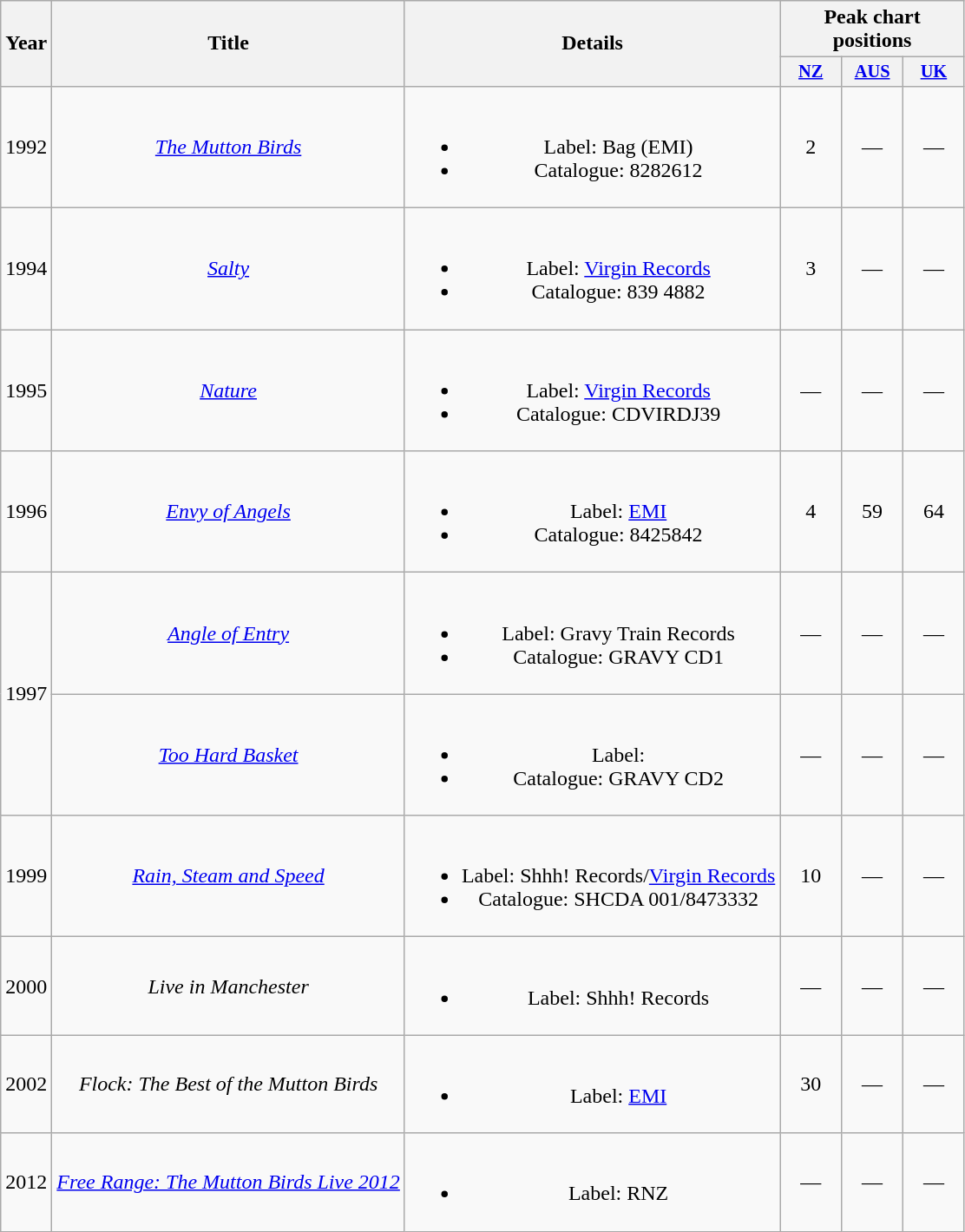<table class="wikitable plainrowheaders" style="text-align:center">
<tr>
<th rowspan="2">Year</th>
<th rowspan="2">Title</th>
<th rowspan="2">Details</th>
<th colspan="3">Peak chart positions</th>
</tr>
<tr>
<th scope="col" style="width:3em; font-size:85%"><a href='#'>NZ</a><br></th>
<th scope="col" style="width:3em; font-size:85%"><a href='#'>AUS</a><br></th>
<th scope="col" style="width:3em; font-size:85%"><a href='#'>UK</a><br></th>
</tr>
<tr>
<td>1992</td>
<td><em><a href='#'>The Mutton Birds</a></em></td>
<td><br><ul><li>Label: Bag (EMI)</li><li>Catalogue: 8282612</li></ul></td>
<td>2</td>
<td>—</td>
<td>—</td>
</tr>
<tr>
<td>1994</td>
<td><em><a href='#'>Salty</a></em></td>
<td><br><ul><li>Label: <a href='#'>Virgin Records</a></li><li>Catalogue: 839 4882</li></ul></td>
<td>3</td>
<td>—</td>
<td>—</td>
</tr>
<tr>
<td>1995</td>
<td><em><a href='#'>Nature</a></em></td>
<td><br><ul><li>Label: <a href='#'>Virgin Records</a></li><li>Catalogue: CDVIRDJ39</li></ul></td>
<td>—</td>
<td>—</td>
<td>—</td>
</tr>
<tr>
<td>1996</td>
<td><em><a href='#'>Envy of Angels</a></em></td>
<td><br><ul><li>Label: <a href='#'>EMI</a></li><li>Catalogue: 8425842</li></ul></td>
<td>4</td>
<td>59</td>
<td>64</td>
</tr>
<tr>
<td rowspan="2">1997</td>
<td><em><a href='#'>Angle of Entry</a></em></td>
<td><br><ul><li>Label: Gravy Train Records</li><li>Catalogue: GRAVY CD1</li></ul></td>
<td>—</td>
<td>—</td>
<td>—</td>
</tr>
<tr>
<td><em><a href='#'>Too Hard Basket</a></em></td>
<td><br><ul><li>Label:</li><li>Catalogue: GRAVY CD2</li></ul></td>
<td>—</td>
<td>—</td>
<td>—</td>
</tr>
<tr>
<td>1999</td>
<td><em><a href='#'>Rain, Steam and Speed</a></em></td>
<td><br><ul><li>Label: Shhh! Records/<a href='#'>Virgin Records</a></li><li>Catalogue: SHCDA 001/8473332</li></ul></td>
<td>10</td>
<td>—</td>
<td>—</td>
</tr>
<tr>
<td>2000</td>
<td><em>Live in Manchester</em></td>
<td><br><ul><li>Label: Shhh! Records</li></ul></td>
<td>—</td>
<td>—</td>
<td>—</td>
</tr>
<tr>
<td>2002</td>
<td><em>Flock: The Best of the Mutton Birds</em></td>
<td><br><ul><li>Label: <a href='#'>EMI</a></li></ul></td>
<td>30</td>
<td>—</td>
<td>—</td>
</tr>
<tr>
<td>2012</td>
<td><em><a href='#'>Free Range: The Mutton Birds Live 2012</a></em></td>
<td><br><ul><li>Label: RNZ</li></ul></td>
<td>—</td>
<td>—</td>
<td>—</td>
</tr>
</table>
